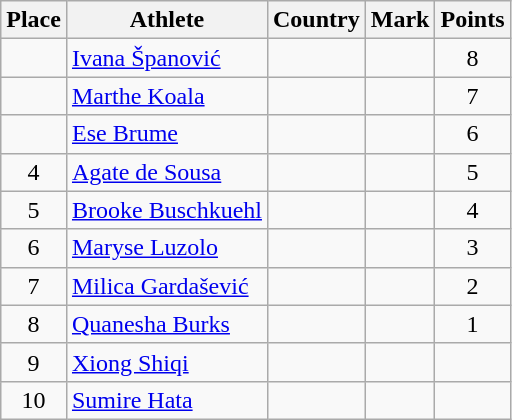<table class="wikitable">
<tr>
<th>Place</th>
<th>Athlete</th>
<th>Country</th>
<th>Mark</th>
<th>Points</th>
</tr>
<tr>
<td align=center></td>
<td><a href='#'>Ivana Španović</a></td>
<td></td>
<td> </td>
<td align=center>8</td>
</tr>
<tr>
<td align=center></td>
<td><a href='#'>Marthe Koala</a></td>
<td></td>
<td> </td>
<td align=center>7</td>
</tr>
<tr>
<td align=center></td>
<td><a href='#'>Ese Brume</a></td>
<td></td>
<td> </td>
<td align=center>6</td>
</tr>
<tr>
<td align=center>4</td>
<td><a href='#'>Agate de Sousa</a></td>
<td></td>
<td> </td>
<td align=center>5</td>
</tr>
<tr>
<td align=center>5</td>
<td><a href='#'>Brooke Buschkuehl</a></td>
<td></td>
<td> </td>
<td align=center>4</td>
</tr>
<tr>
<td align=center>6</td>
<td><a href='#'>Maryse Luzolo</a></td>
<td></td>
<td> </td>
<td align=center>3</td>
</tr>
<tr>
<td align=center>7</td>
<td><a href='#'>Milica Gardašević</a></td>
<td></td>
<td> </td>
<td align=center>2</td>
</tr>
<tr>
<td align=center>8</td>
<td><a href='#'>Quanesha Burks</a></td>
<td></td>
<td> </td>
<td align=center>1</td>
</tr>
<tr>
<td align=center>9</td>
<td><a href='#'>Xiong Shiqi</a></td>
<td></td>
<td> </td>
<td align=center></td>
</tr>
<tr>
<td align=center>10</td>
<td><a href='#'>Sumire Hata</a></td>
<td></td>
<td> </td>
<td align=center></td>
</tr>
</table>
